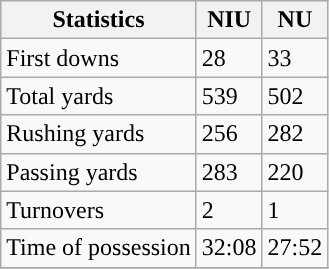<table class="wikitable">
<tr>
<th>Statistics</th>
<th>NIU</th>
<th>NU</th>
</tr>
<tr>
<td>First downs</td>
<td>28</td>
<td>33</td>
</tr>
<tr>
<td>Total yards</td>
<td>539</td>
<td>502</td>
</tr>
<tr>
<td>Rushing yards</td>
<td>256</td>
<td>282</td>
</tr>
<tr>
<td>Passing yards</td>
<td>283</td>
<td>220</td>
</tr>
<tr>
<td>Turnovers</td>
<td>2</td>
<td>1</td>
</tr>
<tr>
<td>Time of possession</td>
<td>32:08</td>
<td>27:52</td>
</tr>
<tr>
</tr>
</table>
